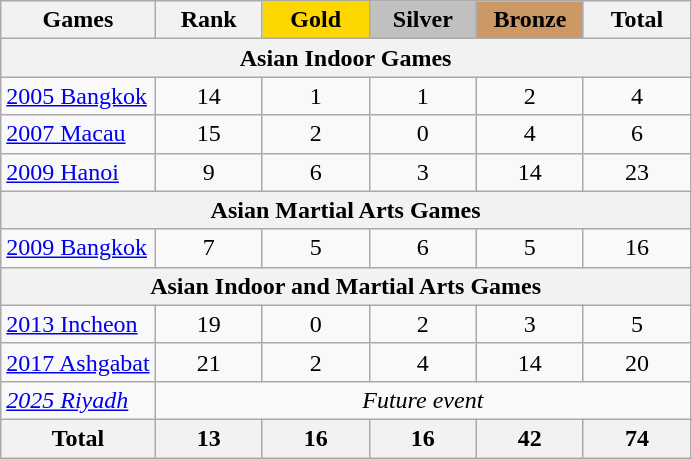<table class="wikitable sortable" style="margin-top:0em; text-align:center; font-size:100%;">
<tr>
<th>Games</th>
<th style="width:4em;">Rank</th>
<th style="background:gold; width:4em;">Gold</th>
<th style="background:silver; width:4em;">Silver</th>
<th style="background:#cc9966; width:4em;">Bronze</th>
<th style="width:4em;">Total</th>
</tr>
<tr>
<th colspan=6>Asian Indoor Games</th>
</tr>
<tr>
<td align=left>  <a href='#'>2005 Bangkok</a></td>
<td>14</td>
<td>1</td>
<td>1</td>
<td>2</td>
<td>4</td>
</tr>
<tr>
<td align=left> <a href='#'>2007 Macau</a></td>
<td>15</td>
<td>2</td>
<td>0</td>
<td>4</td>
<td>6</td>
</tr>
<tr>
<td align=left>  <a href='#'>2009 Hanoi</a></td>
<td>9</td>
<td>6</td>
<td>3</td>
<td>14</td>
<td>23</td>
</tr>
<tr>
<th colspan=6>Asian Martial Arts Games</th>
</tr>
<tr>
<td align=left> <a href='#'>2009 Bangkok</a></td>
<td>7</td>
<td>5</td>
<td>6</td>
<td>5</td>
<td>16</td>
</tr>
<tr>
<th colspan=6>Asian Indoor and Martial Arts Games</th>
</tr>
<tr>
<td align=left> <a href='#'>2013 Incheon</a></td>
<td>19</td>
<td>0</td>
<td>2</td>
<td>3</td>
<td>5</td>
</tr>
<tr>
<td align=left> <a href='#'>2017 Ashgabat</a></td>
<td>21</td>
<td>2</td>
<td>4</td>
<td>14</td>
<td>20</td>
</tr>
<tr>
<td align=left> <a href='#'> <em>2025 Riyadh</em></a></td>
<td colspan=5><em>Future event</em></td>
</tr>
<tr>
<th>Total</th>
<th>13</th>
<th>16</th>
<th>16</th>
<th>42</th>
<th>74</th>
</tr>
</table>
